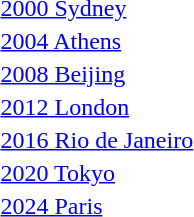<table>
<tr>
<td><a href='#'>2000 Sydney</a><br></td>
<td></td>
<td></td>
<td></td>
</tr>
<tr>
<td><a href='#'>2004 Athens</a><br></td>
<td></td>
<td></td>
<td></td>
</tr>
<tr>
<td><a href='#'>2008 Beijing</a><br></td>
<td></td>
<td></td>
<td></td>
</tr>
<tr>
<td><a href='#'>2012 London</a><br></td>
<td></td>
<td></td>
<td></td>
</tr>
<tr>
<td><a href='#'>2016 Rio de Janeiro</a><br></td>
<td></td>
<td></td>
<td></td>
</tr>
<tr>
<td><a href='#'>2020 Tokyo</a><br></td>
<td></td>
<td></td>
<td></td>
</tr>
<tr>
<td><a href='#'>2024 Paris</a> <br></td>
<td></td>
<td></td>
<td></td>
</tr>
<tr>
</tr>
</table>
